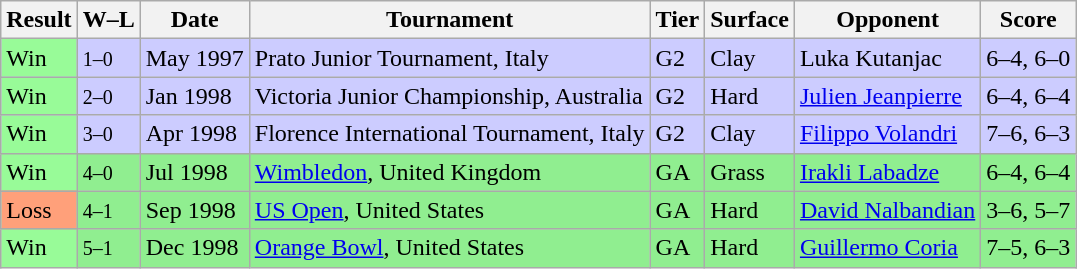<table class="sortable wikitable">
<tr>
<th>Result</th>
<th class="unsortable">W–L</th>
<th>Date</th>
<th>Tournament</th>
<th>Tier</th>
<th>Surface</th>
<th>Opponent</th>
<th class="unsortable">Score</th>
</tr>
<tr bgcolor=ccccff>
<td bgcolor=98FB98>Win</td>
<td><small>1–0</small></td>
<td>May 1997</td>
<td>Prato Junior Tournament, Italy</td>
<td>G2</td>
<td>Clay</td>
<td> Luka Kutanjac</td>
<td>6–4, 6–0</td>
</tr>
<tr bgcolor=ccccff>
<td bgcolor=98FB98>Win</td>
<td><small>2–0</small></td>
<td>Jan 1998</td>
<td>Victoria Junior Championship, Australia</td>
<td>G2</td>
<td>Hard</td>
<td> <a href='#'>Julien Jeanpierre</a></td>
<td>6–4, 6–4</td>
</tr>
<tr bgcolor=ccccff>
<td bgcolor=98FB98>Win</td>
<td><small>3–0</small></td>
<td>Apr 1998</td>
<td>Florence International Tournament, Italy</td>
<td>G2</td>
<td>Clay</td>
<td> <a href='#'>Filippo Volandri</a></td>
<td>7–6, 6–3</td>
</tr>
<tr bgcolor=lightgreen>
<td bgcolor=98FB98>Win</td>
<td><small>4–0</small></td>
<td>Jul 1998</td>
<td><a href='#'>Wimbledon</a>, United Kingdom</td>
<td>GA</td>
<td>Grass</td>
<td> <a href='#'>Irakli Labadze</a></td>
<td>6–4, 6–4</td>
</tr>
<tr bgcolor=lightgreen>
<td bgcolor=FFA07A>Loss</td>
<td><small>4–1</small></td>
<td>Sep 1998</td>
<td><a href='#'>US Open</a>, United States</td>
<td>GA</td>
<td>Hard</td>
<td> <a href='#'>David Nalbandian</a></td>
<td>3–6, 5–7</td>
</tr>
<tr bgcolor=lightgreen>
<td bgcolor=98FB98>Win</td>
<td><small>5–1</small></td>
<td>Dec 1998</td>
<td><a href='#'>Orange Bowl</a>, United States</td>
<td>GA</td>
<td>Hard</td>
<td> <a href='#'>Guillermo Coria</a></td>
<td>7–5, 6–3</td>
</tr>
</table>
